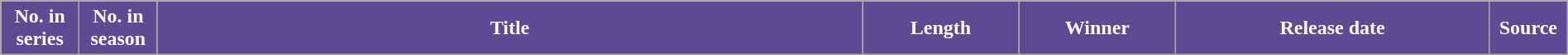<table class="wikitable plainrowheaders mw-collapsible mw-collapsed" style="width:100%; margin:auto; background:#fff;">
<tr>
<th style="background:#5C4A92; color: #FFFFFF; width:5%;">No. in<br>series</th>
<th style="background:#5C4A92; color: #FFFFFF; width:5%;">No. in<br>season</th>
<th style="background:#5C4A92; color: #FFFFFF; width:45%;">Title</th>
<th style="background:#5C4A92; color: #FFFFFF; width:10%;">Length</th>
<th style="background:#5C4A92; color: #FFFFFF; width:10%;">Winner</th>
<th style="background:#5C4A92; color: #FFFFFF; width:20%;">Release date</th>
<th style="background:#5C4A92; color: #FFFFFF; width:5%;">Source<br>










</th>
</tr>
</table>
